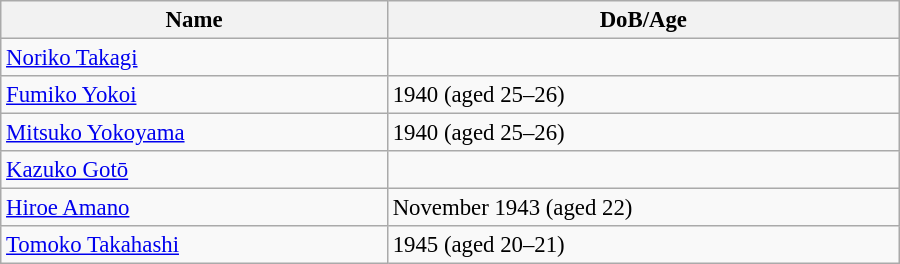<table class="wikitable" style="width:600px; font-size:95%;">
<tr>
<th align="left">Name</th>
<th align="left">DoB/Age</th>
</tr>
<tr>
<td align="left"><a href='#'>Noriko Takagi</a></td>
<td align="left"></td>
</tr>
<tr>
<td align="left"><a href='#'>Fumiko Yokoi</a></td>
<td align="left">1940 (aged 25–26)</td>
</tr>
<tr>
<td align="left"><a href='#'>Mitsuko Yokoyama</a></td>
<td align="left">1940 (aged 25–26)</td>
</tr>
<tr>
<td align="left"><a href='#'>Kazuko Gotō</a></td>
<td align="left"></td>
</tr>
<tr>
<td align="left"><a href='#'>Hiroe Amano</a></td>
<td align="left">November 1943 (aged 22)</td>
</tr>
<tr>
<td align="left"><a href='#'>Tomoko Takahashi</a></td>
<td align="left">1945 (aged 20–21)</td>
</tr>
</table>
